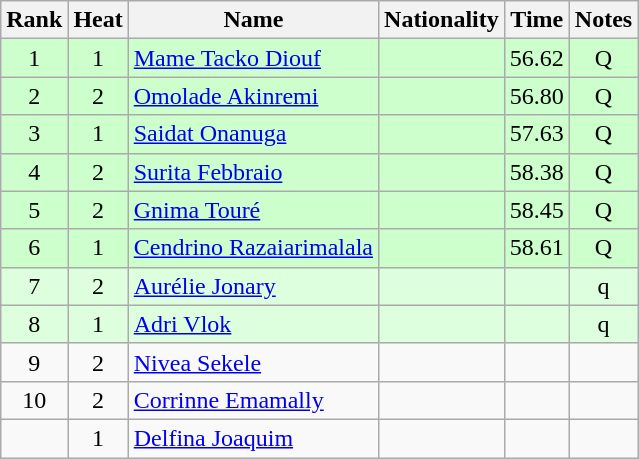<table class="wikitable sortable" style="text-align:center">
<tr>
<th>Rank</th>
<th>Heat</th>
<th>Name</th>
<th>Nationality</th>
<th>Time</th>
<th>Notes</th>
</tr>
<tr bgcolor=ccffcc>
<td>1</td>
<td>1</td>
<td align=left><a href='#'>Mame Tacko Diouf</a></td>
<td align=left></td>
<td>56.62</td>
<td>Q</td>
</tr>
<tr bgcolor=ccffcc>
<td>2</td>
<td>2</td>
<td align=left><a href='#'>Omolade Akinremi</a></td>
<td align=left></td>
<td>56.80</td>
<td>Q</td>
</tr>
<tr bgcolor=ccffcc>
<td>3</td>
<td>1</td>
<td align=left><a href='#'>Saidat Onanuga</a></td>
<td align=left></td>
<td>57.63</td>
<td>Q</td>
</tr>
<tr bgcolor=ccffcc>
<td>4</td>
<td>2</td>
<td align=left><a href='#'>Surita Febbraio</a></td>
<td align=left></td>
<td>58.38</td>
<td>Q</td>
</tr>
<tr bgcolor=ccffcc>
<td>5</td>
<td>2</td>
<td align=left><a href='#'>Gnima Touré</a></td>
<td align=left></td>
<td>58.45</td>
<td>Q</td>
</tr>
<tr bgcolor=ccffcc>
<td>6</td>
<td>1</td>
<td align=left><a href='#'>Cendrino Razaiarimalala</a></td>
<td align=left></td>
<td>58.61</td>
<td>Q</td>
</tr>
<tr bgcolor=ddffdd>
<td>7</td>
<td>2</td>
<td align=left><a href='#'>Aurélie Jonary</a></td>
<td align=left></td>
<td></td>
<td>q</td>
</tr>
<tr bgcolor=ddffdd>
<td>8</td>
<td>1</td>
<td align=left><a href='#'>Adri Vlok</a></td>
<td align=left></td>
<td></td>
<td>q</td>
</tr>
<tr>
<td>9</td>
<td>2</td>
<td align=left><a href='#'>Nivea Sekele</a></td>
<td align=left></td>
<td></td>
<td></td>
</tr>
<tr>
<td>10</td>
<td>2</td>
<td align=left><a href='#'>Corrinne Emamally</a></td>
<td align=left></td>
<td></td>
<td></td>
</tr>
<tr>
<td></td>
<td>1</td>
<td align=left><a href='#'>Delfina Joaquim</a></td>
<td align=left></td>
<td></td>
<td></td>
</tr>
</table>
